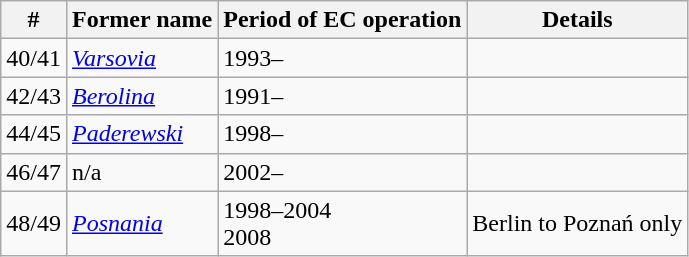<table class="wikitable">
<tr>
<th>#</th>
<th>Former name</th>
<th>Period of EC operation</th>
<th>Details</th>
</tr>
<tr>
<td>40/41</td>
<td><em><a href='#'>Varsovia</a></em></td>
<td>1993–</td>
<td></td>
</tr>
<tr>
<td>42/43</td>
<td><em><a href='#'>Berolina</a></em></td>
<td>1991–</td>
<td></td>
</tr>
<tr>
<td>44/45</td>
<td><em><a href='#'>Paderewski</a></em></td>
<td>1998–</td>
<td></td>
</tr>
<tr>
<td>46/47</td>
<td>n/a</td>
<td>2002–</td>
<td></td>
</tr>
<tr>
<td>48/49</td>
<td><em><a href='#'>Posnania</a></em></td>
<td>1998–2004<br>2008</td>
<td>Berlin to Poznań only</td>
</tr>
</table>
